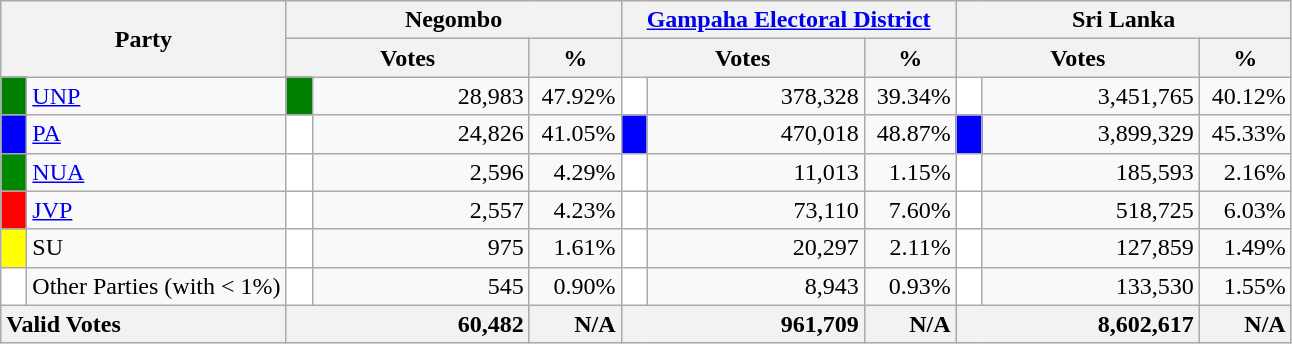<table class="wikitable">
<tr>
<th colspan="2" width="144px"rowspan="2">Party</th>
<th colspan="3" width="216px">Negombo</th>
<th colspan="3" width="216px"><a href='#'>Gampaha Electoral District</a></th>
<th colspan="3" width="216px">Sri Lanka</th>
</tr>
<tr>
<th colspan="2" width="144px">Votes</th>
<th>%</th>
<th colspan="2" width="144px">Votes</th>
<th>%</th>
<th colspan="2" width="144px">Votes</th>
<th>%</th>
</tr>
<tr>
<td style="background-color:green;" width="10px"></td>
<td style="text-align:left;"><a href='#'>UNP</a></td>
<td style="background-color:green;" width="10px"></td>
<td style="text-align:right;">28,983</td>
<td style="text-align:right;">47.92%</td>
<td style="background-color:white;" width="10px"></td>
<td style="text-align:right;">378,328</td>
<td style="text-align:right;">39.34%</td>
<td style="background-color:white;" width="10px"></td>
<td style="text-align:right;">3,451,765</td>
<td style="text-align:right;">40.12%</td>
</tr>
<tr>
<td style="background-color:blue;" width="10px"></td>
<td style="text-align:left;"><a href='#'>PA</a></td>
<td style="background-color:white;" width="10px"></td>
<td style="text-align:right;">24,826</td>
<td style="text-align:right;">41.05%</td>
<td style="background-color:blue;" width="10px"></td>
<td style="text-align:right;">470,018</td>
<td style="text-align:right;">48.87%</td>
<td style="background-color:blue;" width="10px"></td>
<td style="text-align:right;">3,899,329</td>
<td style="text-align:right;">45.33%</td>
</tr>
<tr>
<td style="background-color:#008800;" width="10px"></td>
<td style="text-align:left;"><a href='#'>NUA</a></td>
<td style="background-color:white;" width="10px"></td>
<td style="text-align:right;">2,596</td>
<td style="text-align:right;">4.29%</td>
<td style="background-color:white;" width="10px"></td>
<td style="text-align:right;">11,013</td>
<td style="text-align:right;">1.15%</td>
<td style="background-color:white;" width="10px"></td>
<td style="text-align:right;">185,593</td>
<td style="text-align:right;">2.16%</td>
</tr>
<tr>
<td style="background-color:red;" width="10px"></td>
<td style="text-align:left;"><a href='#'>JVP</a></td>
<td style="background-color:white;" width="10px"></td>
<td style="text-align:right;">2,557</td>
<td style="text-align:right;">4.23%</td>
<td style="background-color:white;" width="10px"></td>
<td style="text-align:right;">73,110</td>
<td style="text-align:right;">7.60%</td>
<td style="background-color:white;" width="10px"></td>
<td style="text-align:right;">518,725</td>
<td style="text-align:right;">6.03%</td>
</tr>
<tr>
<td style="background-color:yellow;" width="10px"></td>
<td style="text-align:left;">SU</td>
<td style="background-color:white;" width="10px"></td>
<td style="text-align:right;">975</td>
<td style="text-align:right;">1.61%</td>
<td style="background-color:white;" width="10px"></td>
<td style="text-align:right;">20,297</td>
<td style="text-align:right;">2.11%</td>
<td style="background-color:white;" width="10px"></td>
<td style="text-align:right;">127,859</td>
<td style="text-align:right;">1.49%</td>
</tr>
<tr>
<td style="background-color:white;" width="10px"></td>
<td style="text-align:left;">Other Parties (with < 1%)</td>
<td style="background-color:white;" width="10px"></td>
<td style="text-align:right;">545</td>
<td style="text-align:right;">0.90%</td>
<td style="background-color:white;" width="10px"></td>
<td style="text-align:right;">8,943</td>
<td style="text-align:right;">0.93%</td>
<td style="background-color:white;" width="10px"></td>
<td style="text-align:right;">133,530</td>
<td style="text-align:right;">1.55%</td>
</tr>
<tr>
<th colspan="2" width="144px"style="text-align:left;">Valid Votes</th>
<th style="text-align:right;"colspan="2" width="144px">60,482</th>
<th style="text-align:right;">N/A</th>
<th style="text-align:right;"colspan="2" width="144px">961,709</th>
<th style="text-align:right;">N/A</th>
<th style="text-align:right;"colspan="2" width="144px">8,602,617</th>
<th style="text-align:right;">N/A</th>
</tr>
</table>
